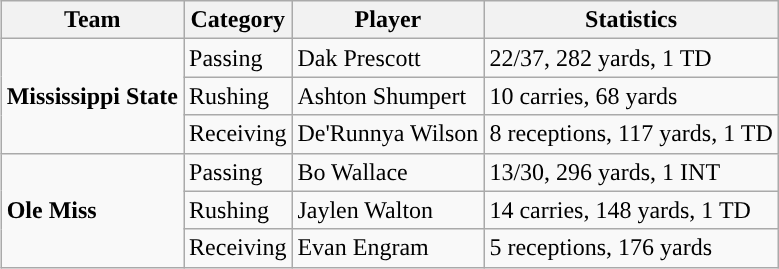<table class="wikitable" style="float: right;">
<tr>
<th>Team</th>
<th>Category</th>
<th>Player</th>
<th>Statistics</th>
</tr>
<tr>
<td rowspan=3><strong>Mississippi State</strong></td>
<td>Passing</td>
<td>Dak Prescott</td>
<td>22/37, 282 yards, 1 TD</td>
</tr>
<tr>
<td>Rushing</td>
<td>Ashton Shumpert</td>
<td>10 carries, 68 yards</td>
</tr>
<tr>
<td>Receiving</td>
<td>De'Runnya Wilson</td>
<td>8 receptions, 117 yards, 1 TD</td>
</tr>
<tr>
<td rowspan=3><strong>Ole Miss</strong></td>
<td>Passing</td>
<td>Bo Wallace</td>
<td>13/30, 296 yards, 1 INT</td>
</tr>
<tr>
<td>Rushing</td>
<td>Jaylen Walton</td>
<td>14 carries, 148 yards, 1 TD</td>
</tr>
<tr>
<td>Receiving</td>
<td>Evan Engram</td>
<td>5 receptions, 176 yards</td>
</tr>
</table>
